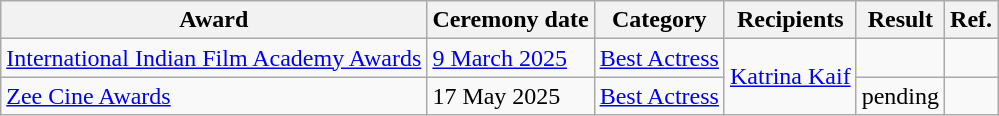<table class="wikitable">
<tr>
<th>Award</th>
<th>Ceremony date</th>
<th>Category</th>
<th>Recipients</th>
<th>Result</th>
<th>Ref.</th>
</tr>
<tr>
<td><a href='#'>International Indian Film Academy Awards</a></td>
<td><a href='#'>9 March 2025</a></td>
<td><a href='#'>Best Actress</a></td>
<td rowspan="2"><a href='#'>Katrina Kaif</a></td>
<td></td>
<td></td>
</tr>
<tr>
<td><a href='#'>Zee Cine Awards</a></td>
<td>17 May 2025</td>
<td><a href='#'>Best Actress</a></td>
<td>pending</td>
<td></td>
</tr>
</table>
